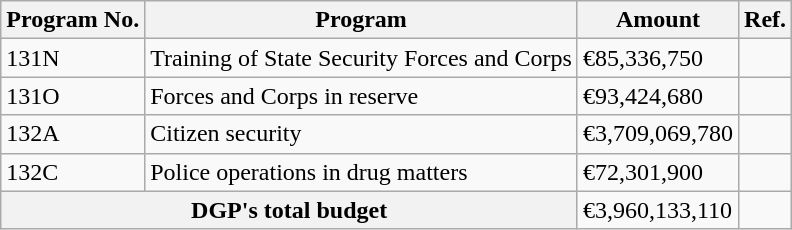<table class="wikitable">
<tr>
<th>Program No.</th>
<th>Program</th>
<th>Amount</th>
<th>Ref.</th>
</tr>
<tr>
<td>131N</td>
<td>Training of State Security Forces and Corps</td>
<td>€85,336,750</td>
<td></td>
</tr>
<tr>
<td>131O</td>
<td>Forces and Corps in reserve</td>
<td>€93,424,680</td>
<td></td>
</tr>
<tr>
<td>132A</td>
<td>Citizen security</td>
<td>€3,709,069,780</td>
<td></td>
</tr>
<tr>
<td>132C</td>
<td>Police operations in drug matters</td>
<td>€72,301,900</td>
<td></td>
</tr>
<tr>
<th colspan="2">DGP's total budget</th>
<td>€3,960,133,110</td>
</tr>
</table>
